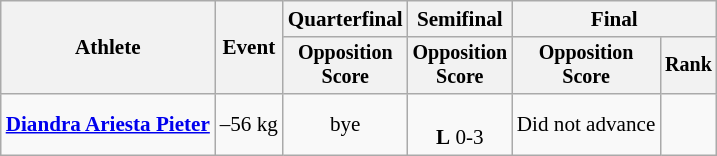<table class="wikitable" style="font-size:88%";text-align:center>
<tr>
<th rowspan="2">Athlete</th>
<th rowspan="2">Event</th>
<th>Quarterfinal</th>
<th>Semifinal</th>
<th colspan=2>Final</th>
</tr>
<tr style="font-size:95%">
<th>Opposition<br>Score</th>
<th>Opposition<br>Score</th>
<th>Opposition<br>Score</th>
<th>Rank</th>
</tr>
<tr align="center">
<td align=left><strong><a href='#'>Diandra Ariesta Pieter</a></strong></td>
<td>–56 kg</td>
<td>bye</td>
<td align="center"><br> <strong>L</strong> 0-3</td>
<td>Did not advance</td>
<td></td>
</tr>
</table>
